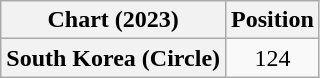<table class="wikitable plainrowheaders" style="text-align:center">
<tr>
<th scope="col">Chart (2023)</th>
<th scope="col">Position</th>
</tr>
<tr>
<th scope="row">South Korea (Circle)</th>
<td>124</td>
</tr>
</table>
